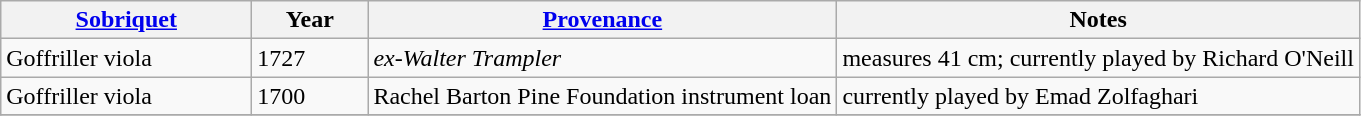<table class="wikitable">
<tr -->
<th width="160"><a href='#'>Sobriquet</a></th>
<th width="70">Year</th>
<th><a href='#'>Provenance</a></th>
<th>Notes</th>
</tr>
<tr -->
<td>Goffriller viola</td>
<td>1727</td>
<td><em>ex-Walter Trampler</em></td>
<td>measures 41 cm; currently played by Richard O'Neill</td>
</tr>
<tr -->
<td>Goffriller viola</td>
<td>1700</td>
<td>Rachel Barton Pine Foundation instrument loan</td>
<td>currently played by Emad Zolfaghari</td>
</tr>
<tr -->
</tr>
</table>
